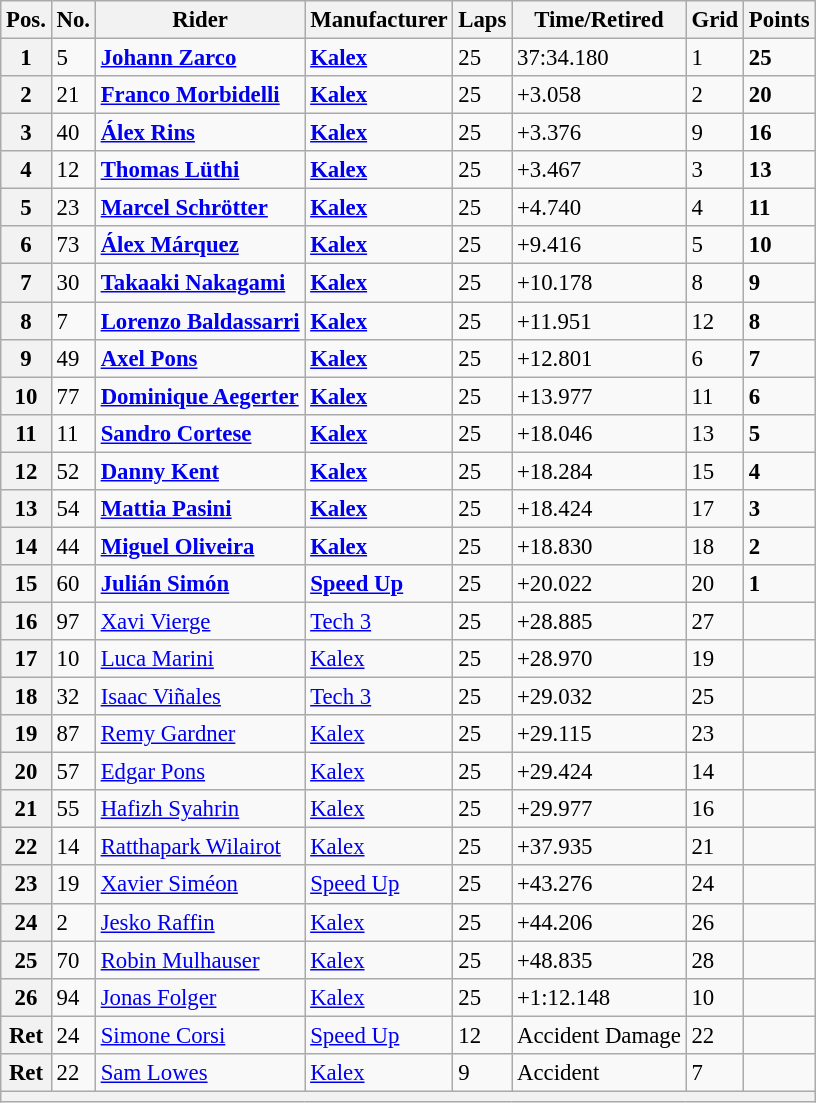<table class="wikitable" style="font-size: 95%;">
<tr>
<th>Pos.</th>
<th>No.</th>
<th>Rider</th>
<th>Manufacturer</th>
<th>Laps</th>
<th>Time/Retired</th>
<th>Grid</th>
<th>Points</th>
</tr>
<tr>
<th>1</th>
<td>5</td>
<td> <strong><a href='#'>Johann Zarco</a></strong></td>
<td><strong><a href='#'>Kalex</a></strong></td>
<td>25</td>
<td>37:34.180</td>
<td>1</td>
<td><strong>25</strong></td>
</tr>
<tr>
<th>2</th>
<td>21</td>
<td> <strong><a href='#'>Franco Morbidelli</a></strong></td>
<td><strong><a href='#'>Kalex</a></strong></td>
<td>25</td>
<td>+3.058</td>
<td>2</td>
<td><strong>20</strong></td>
</tr>
<tr>
<th>3</th>
<td>40</td>
<td> <strong><a href='#'>Álex Rins</a></strong></td>
<td><strong><a href='#'>Kalex</a></strong></td>
<td>25</td>
<td>+3.376</td>
<td>9</td>
<td><strong>16</strong></td>
</tr>
<tr>
<th>4</th>
<td>12</td>
<td> <strong><a href='#'>Thomas Lüthi</a></strong></td>
<td><strong><a href='#'>Kalex</a></strong></td>
<td>25</td>
<td>+3.467</td>
<td>3</td>
<td><strong>13</strong></td>
</tr>
<tr>
<th>5</th>
<td>23</td>
<td> <strong><a href='#'>Marcel Schrötter</a></strong></td>
<td><strong><a href='#'>Kalex</a></strong></td>
<td>25</td>
<td>+4.740</td>
<td>4</td>
<td><strong>11</strong></td>
</tr>
<tr>
<th>6</th>
<td>73</td>
<td> <strong><a href='#'>Álex Márquez</a></strong></td>
<td><strong><a href='#'>Kalex</a></strong></td>
<td>25</td>
<td>+9.416</td>
<td>5</td>
<td><strong>10</strong></td>
</tr>
<tr>
<th>7</th>
<td>30</td>
<td> <strong><a href='#'>Takaaki Nakagami</a></strong></td>
<td><strong><a href='#'>Kalex</a></strong></td>
<td>25</td>
<td>+10.178</td>
<td>8</td>
<td><strong>9</strong></td>
</tr>
<tr>
<th>8</th>
<td>7</td>
<td> <strong><a href='#'>Lorenzo Baldassarri</a></strong></td>
<td><strong><a href='#'>Kalex</a></strong></td>
<td>25</td>
<td>+11.951</td>
<td>12</td>
<td><strong>8</strong></td>
</tr>
<tr>
<th>9</th>
<td>49</td>
<td> <strong><a href='#'>Axel Pons</a></strong></td>
<td><strong><a href='#'>Kalex</a></strong></td>
<td>25</td>
<td>+12.801</td>
<td>6</td>
<td><strong>7</strong></td>
</tr>
<tr>
<th>10</th>
<td>77</td>
<td> <strong><a href='#'>Dominique Aegerter</a></strong></td>
<td><strong><a href='#'>Kalex</a></strong></td>
<td>25</td>
<td>+13.977</td>
<td>11</td>
<td><strong>6</strong></td>
</tr>
<tr>
<th>11</th>
<td>11</td>
<td> <strong><a href='#'>Sandro Cortese</a></strong></td>
<td><strong><a href='#'>Kalex</a></strong></td>
<td>25</td>
<td>+18.046</td>
<td>13</td>
<td><strong>5</strong></td>
</tr>
<tr>
<th>12</th>
<td>52</td>
<td> <strong><a href='#'>Danny Kent</a></strong></td>
<td><strong><a href='#'>Kalex</a></strong></td>
<td>25</td>
<td>+18.284</td>
<td>15</td>
<td><strong>4</strong></td>
</tr>
<tr>
<th>13</th>
<td>54</td>
<td> <strong><a href='#'>Mattia Pasini</a></strong></td>
<td><strong><a href='#'>Kalex</a></strong></td>
<td>25</td>
<td>+18.424</td>
<td>17</td>
<td><strong>3</strong></td>
</tr>
<tr>
<th>14</th>
<td>44</td>
<td> <strong><a href='#'>Miguel Oliveira</a></strong></td>
<td><strong><a href='#'>Kalex</a></strong></td>
<td>25</td>
<td>+18.830</td>
<td>18</td>
<td><strong>2</strong></td>
</tr>
<tr>
<th>15</th>
<td>60</td>
<td> <strong><a href='#'>Julián Simón</a></strong></td>
<td><strong><a href='#'>Speed Up</a></strong></td>
<td>25</td>
<td>+20.022</td>
<td>20</td>
<td><strong>1</strong></td>
</tr>
<tr>
<th>16</th>
<td>97</td>
<td> <a href='#'>Xavi Vierge</a></td>
<td><a href='#'>Tech 3</a></td>
<td>25</td>
<td>+28.885</td>
<td>27</td>
<td></td>
</tr>
<tr>
<th>17</th>
<td>10</td>
<td> <a href='#'>Luca Marini</a></td>
<td><a href='#'>Kalex</a></td>
<td>25</td>
<td>+28.970</td>
<td>19</td>
<td></td>
</tr>
<tr>
<th>18</th>
<td>32</td>
<td> <a href='#'>Isaac Viñales</a></td>
<td><a href='#'>Tech 3</a></td>
<td>25</td>
<td>+29.032</td>
<td>25</td>
<td></td>
</tr>
<tr>
<th>19</th>
<td>87</td>
<td> <a href='#'>Remy Gardner</a></td>
<td><a href='#'>Kalex</a></td>
<td>25</td>
<td>+29.115</td>
<td>23</td>
<td></td>
</tr>
<tr>
<th>20</th>
<td>57</td>
<td> <a href='#'>Edgar Pons</a></td>
<td><a href='#'>Kalex</a></td>
<td>25</td>
<td>+29.424</td>
<td>14</td>
<td></td>
</tr>
<tr>
<th>21</th>
<td>55</td>
<td> <a href='#'>Hafizh Syahrin</a></td>
<td><a href='#'>Kalex</a></td>
<td>25</td>
<td>+29.977</td>
<td>16</td>
<td></td>
</tr>
<tr>
<th>22</th>
<td>14</td>
<td> <a href='#'>Ratthapark Wilairot</a></td>
<td><a href='#'>Kalex</a></td>
<td>25</td>
<td>+37.935</td>
<td>21</td>
<td></td>
</tr>
<tr>
<th>23</th>
<td>19</td>
<td> <a href='#'>Xavier Siméon</a></td>
<td><a href='#'>Speed Up</a></td>
<td>25</td>
<td>+43.276</td>
<td>24</td>
<td></td>
</tr>
<tr>
<th>24</th>
<td>2</td>
<td> <a href='#'>Jesko Raffin</a></td>
<td><a href='#'>Kalex</a></td>
<td>25</td>
<td>+44.206</td>
<td>26</td>
<td></td>
</tr>
<tr>
<th>25</th>
<td>70</td>
<td> <a href='#'>Robin Mulhauser</a></td>
<td><a href='#'>Kalex</a></td>
<td>25</td>
<td>+48.835</td>
<td>28</td>
<td></td>
</tr>
<tr>
<th>26</th>
<td>94</td>
<td> <a href='#'>Jonas Folger</a></td>
<td><a href='#'>Kalex</a></td>
<td>25</td>
<td>+1:12.148</td>
<td>10</td>
<td></td>
</tr>
<tr>
<th>Ret</th>
<td>24</td>
<td> <a href='#'>Simone Corsi</a></td>
<td><a href='#'>Speed Up</a></td>
<td>12</td>
<td>Accident Damage</td>
<td>22</td>
<td></td>
</tr>
<tr>
<th>Ret</th>
<td>22</td>
<td> <a href='#'>Sam Lowes</a></td>
<td><a href='#'>Kalex</a></td>
<td>9</td>
<td>Accident</td>
<td>7</td>
<td></td>
</tr>
<tr>
<th colspan=8></th>
</tr>
</table>
